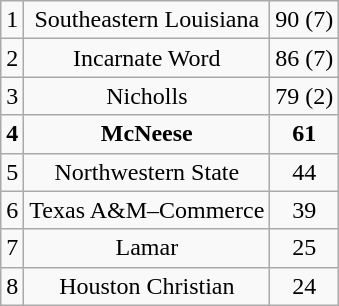<table class="wikitable">
<tr align="center">
<td>1</td>
<td>Southeastern Louisiana</td>
<td>90 (7)</td>
</tr>
<tr align="center">
<td>2</td>
<td>Incarnate Word</td>
<td>86 (7)</td>
</tr>
<tr align="center">
<td>3</td>
<td>Nicholls</td>
<td>79 (2)</td>
</tr>
<tr align="center">
<td><strong>4</strong></td>
<td><strong>McNeese</strong></td>
<td><strong>61</strong></td>
</tr>
<tr align="center">
<td>5</td>
<td>Northwestern State</td>
<td>44</td>
</tr>
<tr align="center">
<td>6</td>
<td>Texas A&M–Commerce</td>
<td>39</td>
</tr>
<tr align="center">
<td>7</td>
<td>Lamar</td>
<td>25</td>
</tr>
<tr align="center">
<td>8</td>
<td>Houston Christian</td>
<td>24</td>
</tr>
</table>
